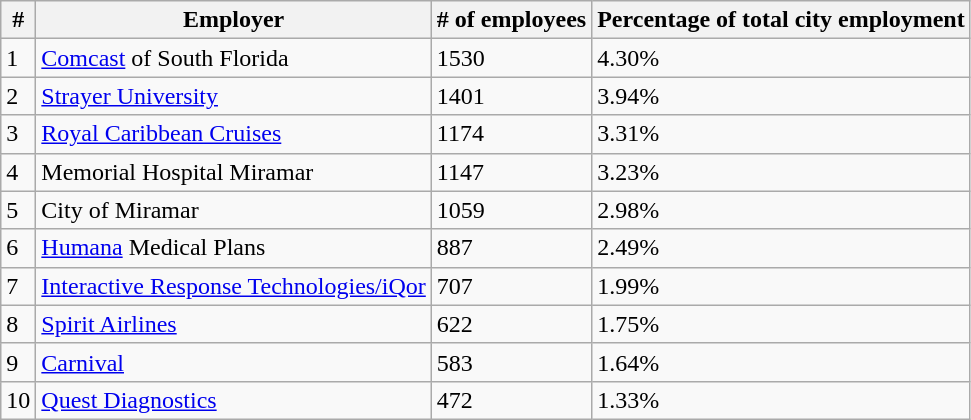<table class="wikitable">
<tr>
<th>#</th>
<th>Employer</th>
<th># of employees</th>
<th>Percentage of total city employment</th>
</tr>
<tr>
<td>1</td>
<td><a href='#'>Comcast</a> of South Florida</td>
<td>1530</td>
<td>4.30%</td>
</tr>
<tr>
<td>2</td>
<td><a href='#'>Strayer University</a></td>
<td>1401</td>
<td>3.94%</td>
</tr>
<tr>
<td>3</td>
<td><a href='#'>Royal Caribbean Cruises</a></td>
<td>1174</td>
<td>3.31%</td>
</tr>
<tr>
<td>4</td>
<td>Memorial Hospital Miramar</td>
<td>1147</td>
<td>3.23%</td>
</tr>
<tr>
<td>5</td>
<td>City of Miramar</td>
<td>1059</td>
<td>2.98%</td>
</tr>
<tr>
<td>6</td>
<td><a href='#'>Humana</a> Medical Plans</td>
<td>887</td>
<td>2.49%</td>
</tr>
<tr>
<td>7</td>
<td><a href='#'>Interactive Response Technologies/iQor</a></td>
<td>707</td>
<td>1.99%</td>
</tr>
<tr>
<td>8</td>
<td><a href='#'>Spirit Airlines</a></td>
<td>622</td>
<td>1.75%</td>
</tr>
<tr>
<td>9</td>
<td><a href='#'>Carnival</a></td>
<td>583</td>
<td>1.64%</td>
</tr>
<tr>
<td>10</td>
<td><a href='#'>Quest Diagnostics</a></td>
<td>472</td>
<td>1.33%</td>
</tr>
</table>
